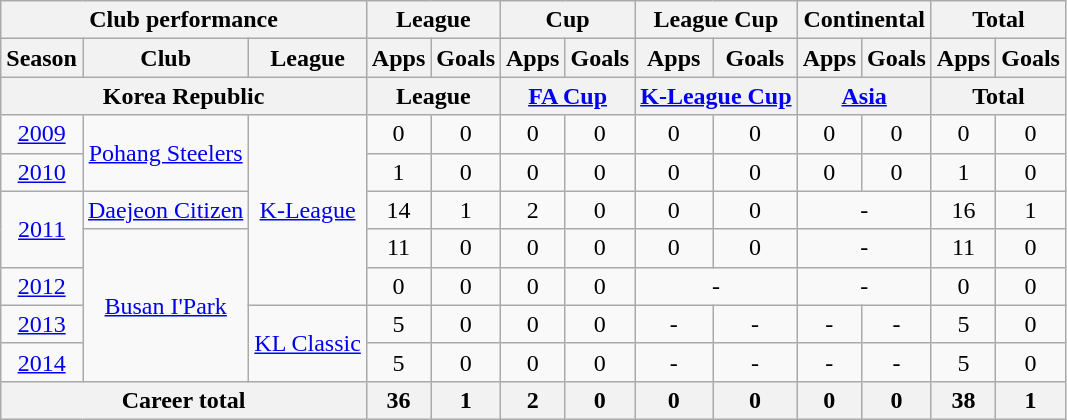<table class="wikitable" style="text-align:center;">
<tr>
<th colspan=3>Club performance</th>
<th colspan=2>League</th>
<th colspan=2>Cup</th>
<th colspan=2>League Cup</th>
<th colspan=2>Continental</th>
<th colspan=2>Total</th>
</tr>
<tr>
<th>Season</th>
<th>Club</th>
<th>League</th>
<th>Apps</th>
<th>Goals</th>
<th>Apps</th>
<th>Goals</th>
<th>Apps</th>
<th>Goals</th>
<th>Apps</th>
<th>Goals</th>
<th>Apps</th>
<th>Goals</th>
</tr>
<tr>
<th colspan=3>Korea Republic</th>
<th colspan=2>League</th>
<th colspan=2><a href='#'>FA Cup</a></th>
<th colspan=2><a href='#'>K-League Cup</a></th>
<th colspan=2><a href='#'>Asia</a></th>
<th colspan=2>Total</th>
</tr>
<tr>
<td><a href='#'>2009</a></td>
<td rowspan=2><a href='#'>Pohang Steelers</a></td>
<td rowspan=5><a href='#'>K-League</a></td>
<td>0</td>
<td>0</td>
<td>0</td>
<td>0</td>
<td>0</td>
<td>0</td>
<td>0</td>
<td>0</td>
<td>0</td>
<td>0</td>
</tr>
<tr>
<td><a href='#'>2010</a></td>
<td>1</td>
<td>0</td>
<td>0</td>
<td>0</td>
<td>0</td>
<td>0</td>
<td>0</td>
<td>0</td>
<td>1</td>
<td>0</td>
</tr>
<tr>
<td rowspan=2><a href='#'>2011</a></td>
<td rowspan=1><a href='#'>Daejeon Citizen</a></td>
<td>14</td>
<td>1</td>
<td>2</td>
<td>0</td>
<td>0</td>
<td>0</td>
<td colspan="2">-</td>
<td>16</td>
<td>1</td>
</tr>
<tr>
<td rowspan=4><a href='#'>Busan I'Park</a></td>
<td>11</td>
<td>0</td>
<td>0</td>
<td>0</td>
<td>0</td>
<td>0</td>
<td colspan="2">-</td>
<td>11</td>
<td>0</td>
</tr>
<tr>
<td><a href='#'>2012</a></td>
<td>0</td>
<td>0</td>
<td>0</td>
<td>0</td>
<td colspan="2">-</td>
<td colspan="2">-</td>
<td>0</td>
<td>0</td>
</tr>
<tr>
<td><a href='#'>2013</a></td>
<td rowspan="2"><a href='#'>KL Classic</a></td>
<td>5</td>
<td>0</td>
<td>0</td>
<td>0</td>
<td>-</td>
<td>-</td>
<td>-</td>
<td>-</td>
<td>5</td>
<td>0</td>
</tr>
<tr>
<td><a href='#'>2014</a></td>
<td>5</td>
<td>0</td>
<td>0</td>
<td>0</td>
<td>-</td>
<td>-</td>
<td>-</td>
<td>-</td>
<td>5</td>
<td>0</td>
</tr>
<tr>
<th colspan=3>Career total</th>
<th>36</th>
<th>1</th>
<th>2</th>
<th>0</th>
<th>0</th>
<th>0</th>
<th>0</th>
<th>0</th>
<th>38</th>
<th>1</th>
</tr>
</table>
